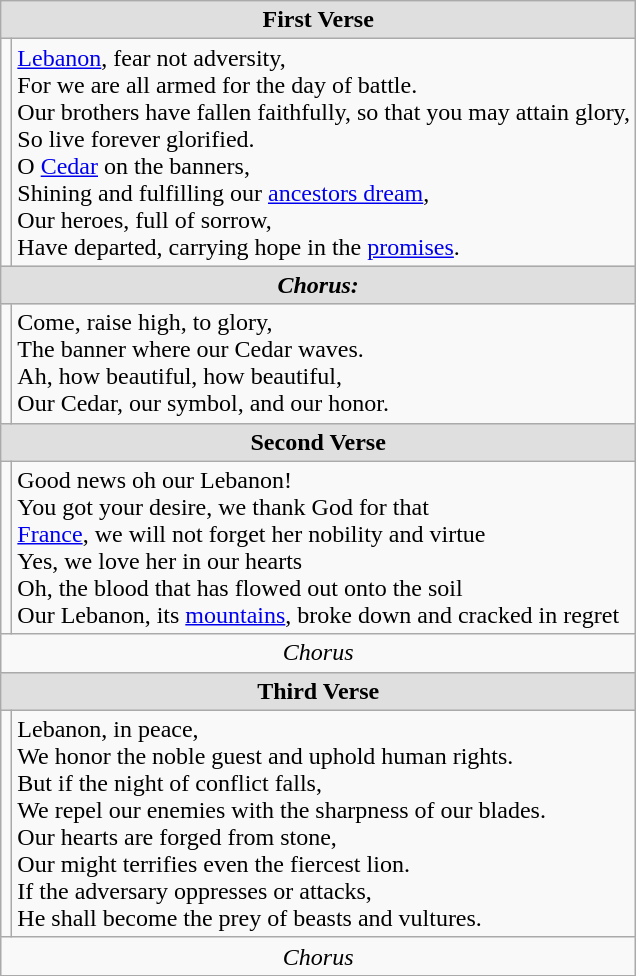<table class="wikitable centre">
<tr>
<td colspan="2" style="font-weight:bold;text-align:center;background:#dfdfdf">First Verse</td>
</tr>
<tr>
<td style="text-align:center;"></td>
<td><a href='#'>Lebanon</a>, fear not adversity,<br>For we are all armed for the day of battle.<br>Our brothers have fallen faithfully, so that you may attain glory,<br>So live forever glorified.<br>O <a href='#'>Cedar</a> on the banners,<br>Shining and fulfilling our  <a href='#'>ancestors dream</a>,<br>Our heroes, full of sorrow,<br>Have departed, carrying hope in the <a href='#'>promises</a>.</td>
</tr>
<tr>
<td colspan="2" style="font-weight:bold;font-style:italic;text-align:center;background:#dfdfdf">Chorus:</td>
</tr>
<tr>
<td style="text-align:center;"></td>
<td>Come, raise high, to glory,<br>The banner where our Cedar waves.<br>Ah, how beautiful, how beautiful,<br>Our Cedar, our symbol, and our honor.</td>
</tr>
<tr>
<td colspan="2" style="font-weight:bold;text-align:center;background:#dfdfdf">Second Verse</td>
</tr>
<tr>
<td style="text-align:center;"></td>
<td>Good news oh our Lebanon!<br>You got your desire, we thank God for that<br><a href='#'>France</a>, we will not forget her nobility and virtue<br>Yes, we love her in our hearts<br>Oh, the blood that has flowed out onto the soil<br>Our Lebanon, its <a href='#'>mountains</a>, broke down and cracked in regret</td>
</tr>
<tr>
<td colspan="2" style="font-style:italic;text-align:center;">Chorus</td>
</tr>
<tr>
<td colspan="2" style="font-weight:bold;text-align:center;background:#dfdfdf">Third Verse</td>
</tr>
<tr>
<td style="text-align:center;"></td>
<td>Lebanon, in peace,<br>We honor the noble guest and uphold human rights.<br>But if the night of conflict falls,<br>We repel our enemies with the sharpness of our blades.<br>Our hearts are forged from stone,<br>Our might terrifies even the fiercest lion.<br>If the adversary oppresses or attacks,<br>He shall become the prey of beasts and vultures.</td>
</tr>
<tr>
<td colspan="2" style="font-style:italic;text-align:center;">Chorus</td>
</tr>
</table>
